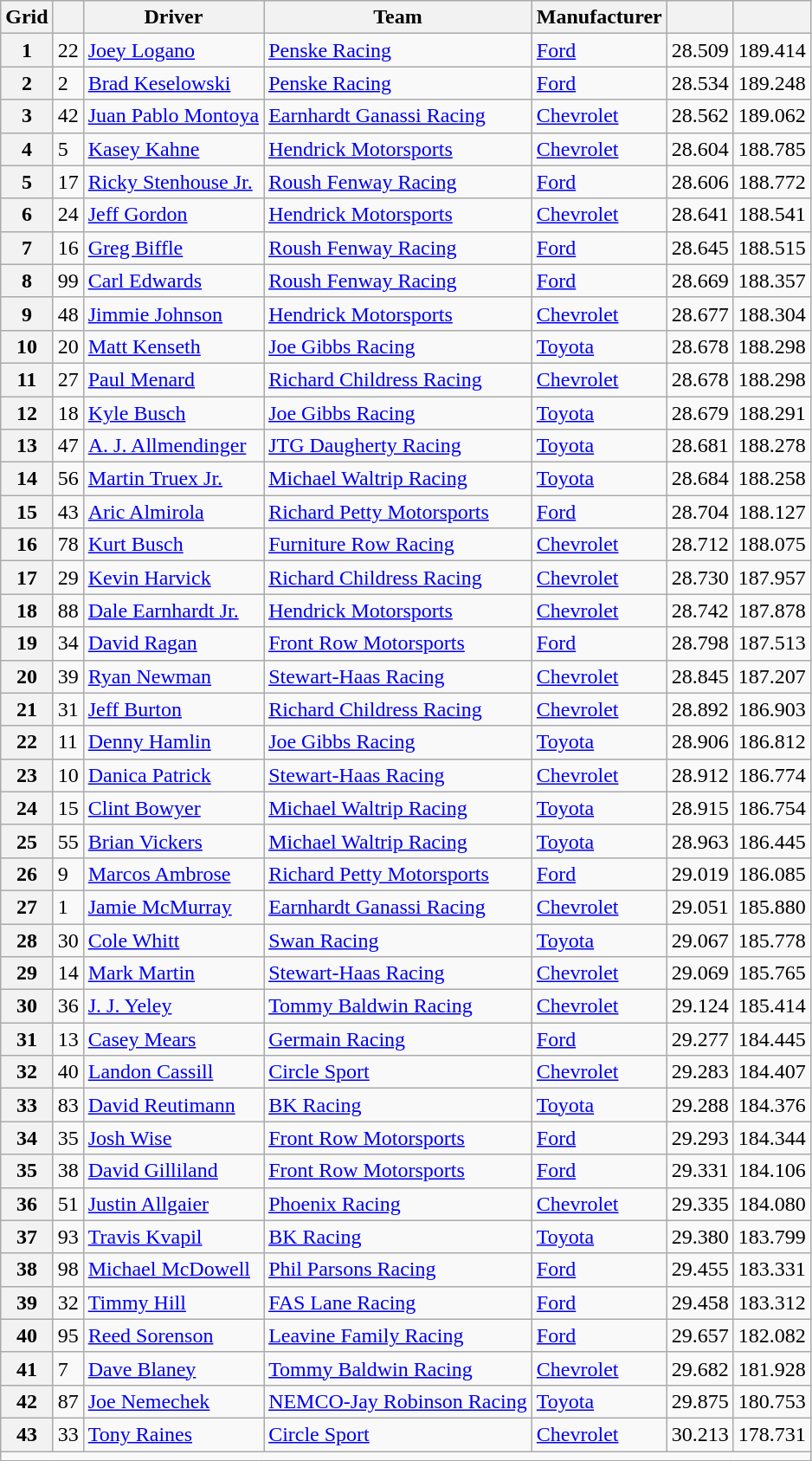<table class="wikitable">
<tr>
<th>Grid</th>
<th></th>
<th>Driver</th>
<th>Team</th>
<th>Manufacturer</th>
<th></th>
<th></th>
</tr>
<tr>
<th>1</th>
<td>22</td>
<td><a href='#'>Joey Logano</a></td>
<td><a href='#'>Penske Racing</a></td>
<td><a href='#'>Ford</a></td>
<td>28.509</td>
<td>189.414</td>
</tr>
<tr>
<th>2</th>
<td>2</td>
<td><a href='#'>Brad Keselowski</a></td>
<td><a href='#'>Penske Racing</a></td>
<td><a href='#'>Ford</a></td>
<td>28.534</td>
<td>189.248</td>
</tr>
<tr>
<th>3</th>
<td>42</td>
<td><a href='#'>Juan Pablo Montoya</a></td>
<td><a href='#'>Earnhardt Ganassi Racing</a></td>
<td><a href='#'>Chevrolet</a></td>
<td>28.562</td>
<td>189.062</td>
</tr>
<tr>
<th>4</th>
<td>5</td>
<td><a href='#'>Kasey Kahne</a></td>
<td><a href='#'>Hendrick Motorsports</a></td>
<td><a href='#'>Chevrolet</a></td>
<td>28.604</td>
<td>188.785</td>
</tr>
<tr>
<th>5</th>
<td>17</td>
<td><a href='#'>Ricky Stenhouse Jr.</a></td>
<td><a href='#'>Roush Fenway Racing</a></td>
<td><a href='#'>Ford</a></td>
<td>28.606</td>
<td>188.772</td>
</tr>
<tr>
<th>6</th>
<td>24</td>
<td><a href='#'>Jeff Gordon</a></td>
<td><a href='#'>Hendrick Motorsports</a></td>
<td><a href='#'>Chevrolet</a></td>
<td>28.641</td>
<td>188.541</td>
</tr>
<tr>
<th>7</th>
<td>16</td>
<td><a href='#'>Greg Biffle</a></td>
<td><a href='#'>Roush Fenway Racing</a></td>
<td><a href='#'>Ford</a></td>
<td>28.645</td>
<td>188.515</td>
</tr>
<tr>
<th>8</th>
<td>99</td>
<td><a href='#'>Carl Edwards</a></td>
<td><a href='#'>Roush Fenway Racing</a></td>
<td><a href='#'>Ford</a></td>
<td>28.669</td>
<td>188.357</td>
</tr>
<tr>
<th>9</th>
<td>48</td>
<td><a href='#'>Jimmie Johnson</a></td>
<td><a href='#'>Hendrick Motorsports</a></td>
<td><a href='#'>Chevrolet</a></td>
<td>28.677</td>
<td>188.304</td>
</tr>
<tr>
<th>10</th>
<td>20</td>
<td><a href='#'>Matt Kenseth</a></td>
<td><a href='#'>Joe Gibbs Racing</a></td>
<td><a href='#'>Toyota</a></td>
<td>28.678</td>
<td>188.298</td>
</tr>
<tr>
<th>11</th>
<td>27</td>
<td><a href='#'>Paul Menard</a></td>
<td><a href='#'>Richard Childress Racing</a></td>
<td><a href='#'>Chevrolet</a></td>
<td>28.678</td>
<td>188.298</td>
</tr>
<tr>
<th>12</th>
<td>18</td>
<td><a href='#'>Kyle Busch</a></td>
<td><a href='#'>Joe Gibbs Racing</a></td>
<td><a href='#'>Toyota</a></td>
<td>28.679</td>
<td>188.291</td>
</tr>
<tr>
<th>13</th>
<td>47</td>
<td><a href='#'>A. J. Allmendinger</a></td>
<td><a href='#'>JTG Daugherty Racing</a></td>
<td><a href='#'>Toyota</a></td>
<td>28.681</td>
<td>188.278</td>
</tr>
<tr>
<th>14</th>
<td>56</td>
<td><a href='#'>Martin Truex Jr.</a></td>
<td><a href='#'>Michael Waltrip Racing</a></td>
<td><a href='#'>Toyota</a></td>
<td>28.684</td>
<td>188.258</td>
</tr>
<tr>
<th>15</th>
<td>43</td>
<td><a href='#'>Aric Almirola</a></td>
<td><a href='#'>Richard Petty Motorsports</a></td>
<td><a href='#'>Ford</a></td>
<td>28.704</td>
<td>188.127</td>
</tr>
<tr>
<th>16</th>
<td>78</td>
<td><a href='#'>Kurt Busch</a></td>
<td><a href='#'>Furniture Row Racing</a></td>
<td><a href='#'>Chevrolet</a></td>
<td>28.712</td>
<td>188.075</td>
</tr>
<tr>
<th>17</th>
<td>29</td>
<td><a href='#'>Kevin Harvick</a></td>
<td><a href='#'>Richard Childress Racing</a></td>
<td><a href='#'>Chevrolet</a></td>
<td>28.730</td>
<td>187.957</td>
</tr>
<tr>
<th>18</th>
<td>88</td>
<td><a href='#'>Dale Earnhardt Jr.</a></td>
<td><a href='#'>Hendrick Motorsports</a></td>
<td><a href='#'>Chevrolet</a></td>
<td>28.742</td>
<td>187.878</td>
</tr>
<tr>
<th>19</th>
<td>34</td>
<td><a href='#'>David Ragan</a></td>
<td><a href='#'>Front Row Motorsports</a></td>
<td><a href='#'>Ford</a></td>
<td>28.798</td>
<td>187.513</td>
</tr>
<tr>
<th>20</th>
<td>39</td>
<td><a href='#'>Ryan Newman</a></td>
<td><a href='#'>Stewart-Haas Racing</a></td>
<td><a href='#'>Chevrolet</a></td>
<td>28.845</td>
<td>187.207</td>
</tr>
<tr>
<th>21</th>
<td>31</td>
<td><a href='#'>Jeff Burton</a></td>
<td><a href='#'>Richard Childress Racing</a></td>
<td><a href='#'>Chevrolet</a></td>
<td>28.892</td>
<td>186.903</td>
</tr>
<tr>
<th>22</th>
<td>11</td>
<td><a href='#'>Denny Hamlin</a></td>
<td><a href='#'>Joe Gibbs Racing</a></td>
<td><a href='#'>Toyota</a></td>
<td>28.906</td>
<td>186.812</td>
</tr>
<tr>
<th>23</th>
<td>10</td>
<td><a href='#'>Danica Patrick</a></td>
<td><a href='#'>Stewart-Haas Racing</a></td>
<td><a href='#'>Chevrolet</a></td>
<td>28.912</td>
<td>186.774</td>
</tr>
<tr>
<th>24</th>
<td>15</td>
<td><a href='#'>Clint Bowyer</a></td>
<td><a href='#'>Michael Waltrip Racing</a></td>
<td><a href='#'>Toyota</a></td>
<td>28.915</td>
<td>186.754</td>
</tr>
<tr>
<th>25</th>
<td>55</td>
<td><a href='#'>Brian Vickers</a></td>
<td><a href='#'>Michael Waltrip Racing</a></td>
<td><a href='#'>Toyota</a></td>
<td>28.963</td>
<td>186.445</td>
</tr>
<tr>
<th>26</th>
<td>9</td>
<td><a href='#'>Marcos Ambrose</a></td>
<td><a href='#'>Richard Petty Motorsports</a></td>
<td><a href='#'>Ford</a></td>
<td>29.019</td>
<td>186.085</td>
</tr>
<tr>
<th>27</th>
<td>1</td>
<td><a href='#'>Jamie McMurray</a></td>
<td><a href='#'>Earnhardt Ganassi Racing</a></td>
<td><a href='#'>Chevrolet</a></td>
<td>29.051</td>
<td>185.880</td>
</tr>
<tr>
<th>28</th>
<td>30</td>
<td><a href='#'>Cole Whitt</a></td>
<td><a href='#'>Swan Racing</a></td>
<td><a href='#'>Toyota</a></td>
<td>29.067</td>
<td>185.778</td>
</tr>
<tr>
<th>29</th>
<td>14</td>
<td><a href='#'>Mark Martin</a></td>
<td><a href='#'>Stewart-Haas Racing</a></td>
<td><a href='#'>Chevrolet</a></td>
<td>29.069</td>
<td>185.765</td>
</tr>
<tr>
<th>30</th>
<td>36</td>
<td><a href='#'>J. J. Yeley</a></td>
<td><a href='#'>Tommy Baldwin Racing</a></td>
<td><a href='#'>Chevrolet</a></td>
<td>29.124</td>
<td>185.414</td>
</tr>
<tr>
<th>31</th>
<td>13</td>
<td><a href='#'>Casey Mears</a></td>
<td><a href='#'>Germain Racing</a></td>
<td><a href='#'>Ford</a></td>
<td>29.277</td>
<td>184.445</td>
</tr>
<tr>
<th>32</th>
<td>40</td>
<td><a href='#'>Landon Cassill</a></td>
<td><a href='#'>Circle Sport</a></td>
<td><a href='#'>Chevrolet</a></td>
<td>29.283</td>
<td>184.407</td>
</tr>
<tr>
<th>33</th>
<td>83</td>
<td><a href='#'>David Reutimann</a></td>
<td><a href='#'>BK Racing</a></td>
<td><a href='#'>Toyota</a></td>
<td>29.288</td>
<td>184.376</td>
</tr>
<tr>
<th>34</th>
<td>35</td>
<td><a href='#'>Josh Wise</a></td>
<td><a href='#'>Front Row Motorsports</a></td>
<td><a href='#'>Ford</a></td>
<td>29.293</td>
<td>184.344</td>
</tr>
<tr>
<th>35</th>
<td>38</td>
<td><a href='#'>David Gilliland</a></td>
<td><a href='#'>Front Row Motorsports</a></td>
<td><a href='#'>Ford</a></td>
<td>29.331</td>
<td>184.106</td>
</tr>
<tr>
<th>36</th>
<td>51</td>
<td><a href='#'>Justin Allgaier</a></td>
<td><a href='#'>Phoenix Racing</a></td>
<td><a href='#'>Chevrolet</a></td>
<td>29.335</td>
<td>184.080</td>
</tr>
<tr>
<th>37</th>
<td>93</td>
<td><a href='#'>Travis Kvapil</a></td>
<td><a href='#'>BK Racing</a></td>
<td><a href='#'>Toyota</a></td>
<td>29.380</td>
<td>183.799</td>
</tr>
<tr>
<th>38</th>
<td>98</td>
<td><a href='#'>Michael McDowell</a></td>
<td><a href='#'>Phil Parsons Racing</a></td>
<td><a href='#'>Ford</a></td>
<td>29.455</td>
<td>183.331</td>
</tr>
<tr>
<th>39</th>
<td>32</td>
<td><a href='#'>Timmy Hill</a></td>
<td><a href='#'>FAS Lane Racing</a></td>
<td><a href='#'>Ford</a></td>
<td>29.458</td>
<td>183.312</td>
</tr>
<tr>
<th>40</th>
<td>95</td>
<td><a href='#'>Reed Sorenson</a></td>
<td><a href='#'>Leavine Family Racing</a></td>
<td><a href='#'>Ford</a></td>
<td>29.657</td>
<td>182.082</td>
</tr>
<tr>
<th>41</th>
<td>7</td>
<td><a href='#'>Dave Blaney</a></td>
<td><a href='#'>Tommy Baldwin Racing</a></td>
<td><a href='#'>Chevrolet</a></td>
<td>29.682</td>
<td>181.928</td>
</tr>
<tr>
<th>42</th>
<td>87</td>
<td><a href='#'>Joe Nemechek</a></td>
<td><a href='#'>NEMCO-Jay Robinson Racing</a></td>
<td><a href='#'>Toyota</a></td>
<td>29.875</td>
<td>180.753</td>
</tr>
<tr>
<th>43</th>
<td>33</td>
<td><a href='#'>Tony Raines</a></td>
<td><a href='#'>Circle Sport</a></td>
<td><a href='#'>Chevrolet</a></td>
<td>30.213</td>
<td>178.731</td>
</tr>
<tr>
<td colspan="8"></td>
</tr>
</table>
